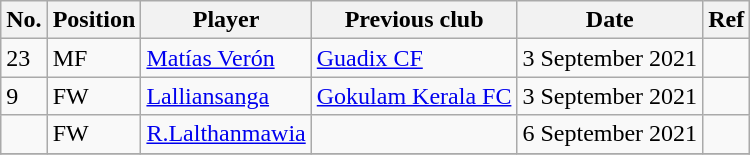<table class="wikitable plainrowheaders" style="text-align:center; text-align:left">
<tr>
<th>No.</th>
<th scope="col">Position</th>
<th scope="col">Player</th>
<th scope="col">Previous club</th>
<th scope="col">Date</th>
<th scope="col">Ref</th>
</tr>
<tr>
<td>23</td>
<td>MF</td>
<td> <a href='#'>Matías Verón</a></td>
<td> <a href='#'>Guadix CF</a></td>
<td>3 September 2021</td>
<td></td>
</tr>
<tr>
<td>9</td>
<td>FW</td>
<td> <a href='#'>Lalliansanga</a></td>
<td> <a href='#'>Gokulam Kerala FC</a></td>
<td>3 September 2021</td>
<td></td>
</tr>
<tr>
<td></td>
<td>FW</td>
<td> <a href='#'>R.Lalthanmawia</a></td>
<td></td>
<td>6 September 2021</td>
<td></td>
</tr>
<tr>
</tr>
</table>
